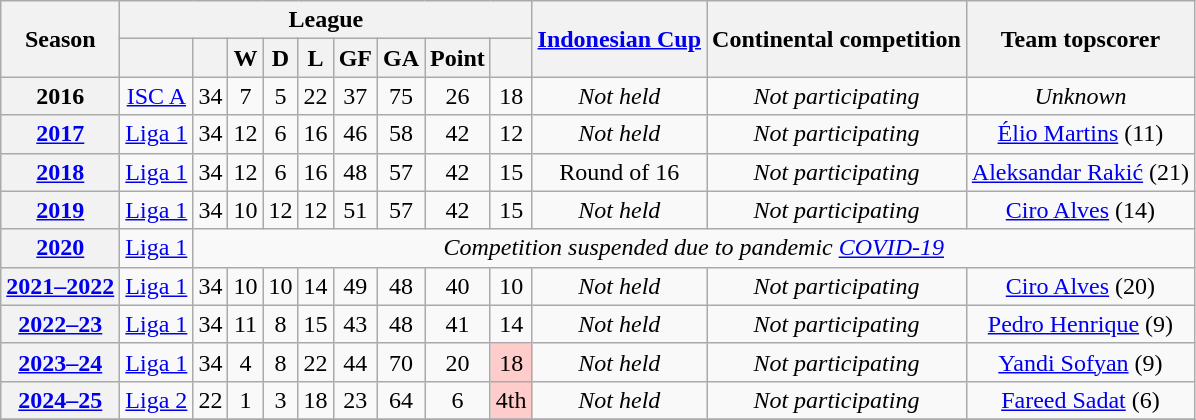<table class="wikitable" style="text-align: center">
<tr>
<th rowspan=2>Season</th>
<th colspan=9>League</th>
<th rowspan=2><a href='#'>Indonesian Cup</a></th>
<th rowspan=2>Continental competition</th>
<th rowspan=2>Team topscorer</th>
</tr>
<tr>
<th></th>
<th></th>
<th>W</th>
<th>D</th>
<th>L</th>
<th>GF</th>
<th>GA</th>
<th>Point</th>
<th></th>
</tr>
<tr>
<th>2016</th>
<td><a href='#'>ISC A</a></td>
<td>34</td>
<td>7</td>
<td>5</td>
<td>22</td>
<td>37</td>
<td>75</td>
<td>26</td>
<td>18</td>
<td><em>Not held</em></td>
<td><em>Not participating</em></td>
<td><em>Unknown</em></td>
</tr>
<tr>
<th><a href='#'>2017</a></th>
<td><a href='#'>Liga 1</a></td>
<td>34</td>
<td>12</td>
<td>6</td>
<td>16</td>
<td>46</td>
<td>58</td>
<td>42</td>
<td>12</td>
<td><em>Not held</em></td>
<td><em>Not participating</em></td>
<td> <a href='#'>Élio Martins</a> (11)</td>
</tr>
<tr>
<th><a href='#'>2018</a></th>
<td><a href='#'>Liga 1</a></td>
<td>34</td>
<td>12</td>
<td>6</td>
<td>16</td>
<td>48</td>
<td>57</td>
<td>42</td>
<td>15</td>
<td>Round of 16</td>
<td><em>Not participating</em></td>
<td> <a href='#'>Aleksandar Rakić</a> (21)</td>
</tr>
<tr>
<th><a href='#'>2019</a></th>
<td><a href='#'>Liga 1</a></td>
<td>34</td>
<td>10</td>
<td>12</td>
<td>12</td>
<td>51</td>
<td>57</td>
<td>42</td>
<td>15</td>
<td><em>Not held</em></td>
<td><em>Not participating</em></td>
<td> <a href='#'>Ciro Alves</a> (14)</td>
</tr>
<tr>
<th><a href='#'>2020</a></th>
<td><a href='#'>Liga 1</a></td>
<td colspan=12 ><em>Competition suspended due to pandemic <a href='#'>COVID-19</a></em></td>
</tr>
<tr>
<th><a href='#'>2021–2022</a></th>
<td><a href='#'>Liga 1</a></td>
<td>34</td>
<td>10</td>
<td>10</td>
<td>14</td>
<td>49</td>
<td>48</td>
<td>40</td>
<td>10</td>
<td><em>Not held</em></td>
<td><em>Not participating</em></td>
<td> <a href='#'>Ciro Alves</a> (20)</td>
</tr>
<tr>
<th><a href='#'>2022–23</a></th>
<td><a href='#'>Liga 1</a></td>
<td>34</td>
<td>11</td>
<td>8</td>
<td>15</td>
<td>43</td>
<td>48</td>
<td>41</td>
<td>14</td>
<td><em>Not held</em></td>
<td><em>Not participating</em></td>
<td> <a href='#'>Pedro Henrique</a> (9)</td>
</tr>
<tr>
<th><a href='#'>2023–24</a></th>
<td><a href='#'>Liga 1</a></td>
<td>34</td>
<td>4</td>
<td>8</td>
<td>22</td>
<td>44</td>
<td>70</td>
<td>20</td>
<td style="background-color:#FFCCCC;">18</td>
<td><em>Not held</em></td>
<td><em>Not participating</em></td>
<td> <a href='#'>Yandi Sofyan</a> (9)</td>
</tr>
<tr>
<th><a href='#'>2024–25</a></th>
<td><a href='#'>Liga 2</a></td>
<td>22</td>
<td>1</td>
<td>3</td>
<td>18</td>
<td>23</td>
<td>64</td>
<td>6</td>
<td style="background-color:#FFCCCC;">4th</td>
<td><em>Not held</em></td>
<td><em>Not participating</em></td>
<td> <a href='#'>Fareed Sadat</a> (6)</td>
</tr>
<tr>
</tr>
</table>
